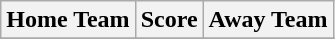<table class="wikitable" style="text-align: center">
<tr>
<th>Home Team</th>
<th>Score</th>
<th>Away Team</th>
</tr>
<tr>
</tr>
</table>
